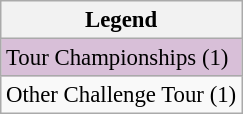<table class="wikitable" style="font-size:95%;">
<tr>
<th>Legend</th>
</tr>
<tr style="background:thistle;">
<td>Tour Championships (1)</td>
</tr>
<tr>
<td>Other Challenge Tour (1)</td>
</tr>
</table>
